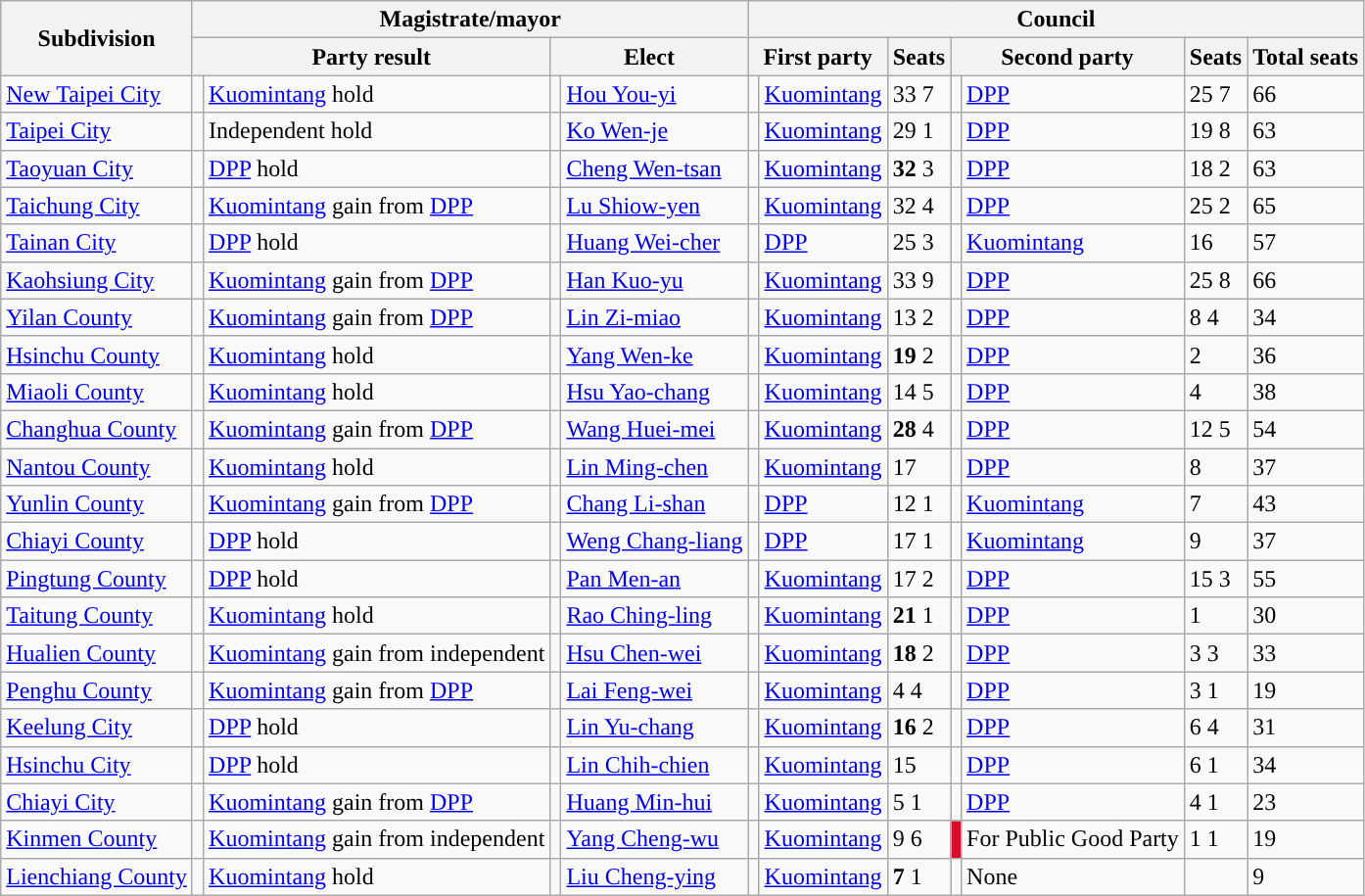<table class="wikitable">
<tr>
<th rowspan="2">Subdivision</th>
<th colspan="4">Magistrate/mayor</th>
<th colspan="7">Council</th>
</tr>
<tr>
<th colspan="2">Party result</th>
<th colspan="2">Elect</th>
<th colspan="2">First party</th>
<th>Seats</th>
<th colspan="2">Second party</th>
<th>Seats</th>
<th>Total seats</th>
</tr>
<tr>
<td><a href='#'>New Taipei City</a></td>
<td style="background-color:"></td>
<td><a href='#'>Kuomintang</a> hold</td>
<td></td>
<td><a href='#'>Hou You-yi</a></td>
<td style="background-color:"></td>
<td><a href='#'>Kuomintang</a></td>
<td>33  7</td>
<td style="background-color:"></td>
<td><a href='#'>DPP</a></td>
<td>25  7</td>
<td>66</td>
</tr>
<tr>
<td><a href='#'>Taipei City</a></td>
<td style="background-color:"></td>
<td>Independent hold</td>
<td></td>
<td><a href='#'>Ko Wen-je</a></td>
<td style="background-color:"></td>
<td><a href='#'>Kuomintang</a></td>
<td>29  1</td>
<td style="background-color:"></td>
<td><a href='#'>DPP</a></td>
<td>19  8</td>
<td>63</td>
</tr>
<tr>
<td><a href='#'>Taoyuan City</a></td>
<td style="background-color:"></td>
<td><a href='#'>DPP</a> hold</td>
<td></td>
<td><a href='#'>Cheng Wen-tsan</a></td>
<td style="background-color:"></td>
<td><a href='#'>Kuomintang</a></td>
<td><strong>32</strong>  3</td>
<td style="background-color:"></td>
<td><a href='#'>DPP</a></td>
<td>18  2</td>
<td>63</td>
</tr>
<tr>
<td><a href='#'>Taichung City</a></td>
<td style="background-color:"></td>
<td><a href='#'>Kuomintang</a> gain from <a href='#'>DPP</a></td>
<td></td>
<td><a href='#'>Lu Shiow-yen</a></td>
<td style="background-color:"></td>
<td><a href='#'>Kuomintang</a></td>
<td>32  4</td>
<td style="background-color:"></td>
<td><a href='#'>DPP</a></td>
<td>25  2</td>
<td>65</td>
</tr>
<tr>
<td><a href='#'>Tainan City</a></td>
<td style="background-color:"></td>
<td><a href='#'>DPP</a> hold</td>
<td></td>
<td><a href='#'>Huang Wei-cher</a></td>
<td style="background-color:"></td>
<td><a href='#'>DPP</a></td>
<td>25  3</td>
<td style="background-color:"></td>
<td><a href='#'>Kuomintang</a></td>
<td>16 </td>
<td>57</td>
</tr>
<tr>
<td><a href='#'>Kaohsiung City</a></td>
<td style="background-color:"></td>
<td><a href='#'>Kuomintang</a> gain from <a href='#'>DPP</a></td>
<td></td>
<td><a href='#'>Han Kuo-yu</a></td>
<td style="background-color:"></td>
<td><a href='#'>Kuomintang</a></td>
<td>33  9</td>
<td style="background-color:"></td>
<td><a href='#'>DPP</a></td>
<td>25  8</td>
<td>66</td>
</tr>
<tr>
<td><a href='#'>Yilan County</a></td>
<td style="background-color:"></td>
<td><a href='#'>Kuomintang</a> gain from <a href='#'>DPP</a></td>
<td></td>
<td><a href='#'>Lin Zi-miao</a></td>
<td style="background-color:"></td>
<td><a href='#'>Kuomintang</a></td>
<td>13  2</td>
<td style="background-color:"></td>
<td><a href='#'>DPP</a></td>
<td>8  4</td>
<td>34</td>
</tr>
<tr>
<td><a href='#'>Hsinchu County</a></td>
<td style="background-color:"></td>
<td><a href='#'>Kuomintang</a> hold</td>
<td></td>
<td><a href='#'>Yang Wen-ke</a></td>
<td style="background-color:"></td>
<td><a href='#'>Kuomintang</a></td>
<td><strong>19</strong>  2</td>
<td style="background-color:"></td>
<td><a href='#'>DPP</a></td>
<td>2 </td>
<td>36</td>
</tr>
<tr>
<td><a href='#'>Miaoli County</a></td>
<td style="background-color:"></td>
<td><a href='#'>Kuomintang</a> hold</td>
<td></td>
<td><a href='#'>Hsu Yao-chang</a></td>
<td style="background-color:"></td>
<td><a href='#'>Kuomintang</a></td>
<td>14  5</td>
<td style="background-color:"></td>
<td><a href='#'>DPP</a></td>
<td>4 </td>
<td>38</td>
</tr>
<tr>
<td><a href='#'>Changhua County</a></td>
<td style="background-color:"></td>
<td><a href='#'>Kuomintang</a> gain from <a href='#'>DPP</a></td>
<td></td>
<td><a href='#'>Wang Huei-mei</a></td>
<td style="background-color:"></td>
<td><a href='#'>Kuomintang</a></td>
<td><strong>28</strong>  4</td>
<td style="background-color:"></td>
<td><a href='#'>DPP</a></td>
<td>12  5</td>
<td>54</td>
</tr>
<tr>
<td><a href='#'>Nantou County</a></td>
<td style="background-color:"></td>
<td><a href='#'>Kuomintang</a> hold</td>
<td></td>
<td><a href='#'>Lin Ming-chen</a></td>
<td style="background-color:"></td>
<td><a href='#'>Kuomintang</a></td>
<td>17 </td>
<td style="background-color:"></td>
<td><a href='#'>DPP</a></td>
<td>8 </td>
<td>37</td>
</tr>
<tr>
<td><a href='#'>Yunlin County</a></td>
<td style="background-color:"></td>
<td><a href='#'>Kuomintang</a> gain from <a href='#'>DPP</a></td>
<td></td>
<td><a href='#'>Chang Li-shan</a></td>
<td style="background-color:"></td>
<td><a href='#'>DPP</a></td>
<td>12  1</td>
<td style="background-color:"></td>
<td><a href='#'>Kuomintang</a></td>
<td>7 </td>
<td>43</td>
</tr>
<tr>
<td><a href='#'>Chiayi County</a></td>
<td style="background-color:"></td>
<td><a href='#'>DPP</a> hold</td>
<td></td>
<td><a href='#'>Weng Chang-liang</a></td>
<td style="background-color:"></td>
<td><a href='#'>DPP</a></td>
<td>17  1</td>
<td style="background-color:"></td>
<td><a href='#'>Kuomintang</a></td>
<td>9 </td>
<td>37</td>
</tr>
<tr>
<td><a href='#'>Pingtung County</a></td>
<td style="background-color:"></td>
<td><a href='#'>DPP</a> hold</td>
<td></td>
<td><a href='#'>Pan Men-an</a></td>
<td style="background-color:"></td>
<td><a href='#'>Kuomintang</a></td>
<td>17  2</td>
<td style="background-color:"></td>
<td><a href='#'>DPP</a></td>
<td>15  3</td>
<td>55</td>
</tr>
<tr>
<td><a href='#'>Taitung County</a></td>
<td style="background-color:"></td>
<td><a href='#'>Kuomintang</a> hold</td>
<td></td>
<td><a href='#'>Rao Ching-ling</a></td>
<td style="background-color:"></td>
<td><a href='#'>Kuomintang</a></td>
<td><strong>21</strong>  1</td>
<td style="background-color:"></td>
<td><a href='#'>DPP</a></td>
<td>1 </td>
<td>30</td>
</tr>
<tr>
<td><a href='#'>Hualien County</a></td>
<td style="background-color:"></td>
<td><a href='#'>Kuomintang</a> gain from independent</td>
<td></td>
<td><a href='#'>Hsu Chen-wei</a></td>
<td style="background-color:"></td>
<td><a href='#'>Kuomintang</a></td>
<td><strong>18</strong>  2</td>
<td style="background-color:"></td>
<td><a href='#'>DPP</a></td>
<td>3  3</td>
<td>33</td>
</tr>
<tr>
<td><a href='#'>Penghu County</a></td>
<td style="background-color:"></td>
<td><a href='#'>Kuomintang</a> gain from <a href='#'>DPP</a></td>
<td></td>
<td><a href='#'>Lai Feng-wei</a></td>
<td style="background-color:"></td>
<td><a href='#'>Kuomintang</a></td>
<td>4  4</td>
<td style="background-color:"></td>
<td><a href='#'>DPP</a></td>
<td>3  1</td>
<td>19</td>
</tr>
<tr>
<td><a href='#'>Keelung City</a></td>
<td style="background-color:"></td>
<td><a href='#'>DPP</a> hold</td>
<td></td>
<td><a href='#'>Lin Yu-chang</a></td>
<td style="background-color:"></td>
<td><a href='#'>Kuomintang</a></td>
<td><strong>16</strong>  2</td>
<td style="background-color:"></td>
<td><a href='#'>DPP</a></td>
<td>6  4</td>
<td>31</td>
</tr>
<tr>
<td><a href='#'>Hsinchu City</a></td>
<td style="background-color:"></td>
<td><a href='#'>DPP</a> hold</td>
<td></td>
<td><a href='#'>Lin Chih-chien</a></td>
<td style="background-color:"></td>
<td><a href='#'>Kuomintang</a></td>
<td>15 </td>
<td style="background-color:"></td>
<td><a href='#'>DPP</a></td>
<td>6  1</td>
<td>34</td>
</tr>
<tr>
<td><a href='#'>Chiayi City</a></td>
<td style="background-color:"></td>
<td><a href='#'>Kuomintang</a> gain from <a href='#'>DPP</a></td>
<td></td>
<td><a href='#'>Huang Min-hui</a></td>
<td style="background-color:"></td>
<td><a href='#'>Kuomintang</a></td>
<td>5  1</td>
<td style="background-color:"></td>
<td><a href='#'>DPP</a></td>
<td>4  1</td>
<td>23</td>
</tr>
<tr>
<td><a href='#'>Kinmen County</a></td>
<td style="background-color:"></td>
<td><a href='#'>Kuomintang</a> gain from independent</td>
<td></td>
<td><a href='#'>Yang Cheng-wu</a></td>
<td style="background-color:"></td>
<td><a href='#'>Kuomintang</a></td>
<td>9  6</td>
<td style="background-color:#D60E29"></td>
<td>For Public Good Party</td>
<td>1  1</td>
<td>19</td>
</tr>
<tr>
<td><a href='#'>Lienchiang County</a></td>
<td style="background-color:"></td>
<td><a href='#'>Kuomintang</a> hold</td>
<td></td>
<td><a href='#'>Liu Cheng-ying</a></td>
<td style="background-color:"></td>
<td><a href='#'>Kuomintang</a></td>
<td><strong>7</strong>  1</td>
<td style="background-color:"></td>
<td>None</td>
<td></td>
<td>9</td>
</tr>
</table>
